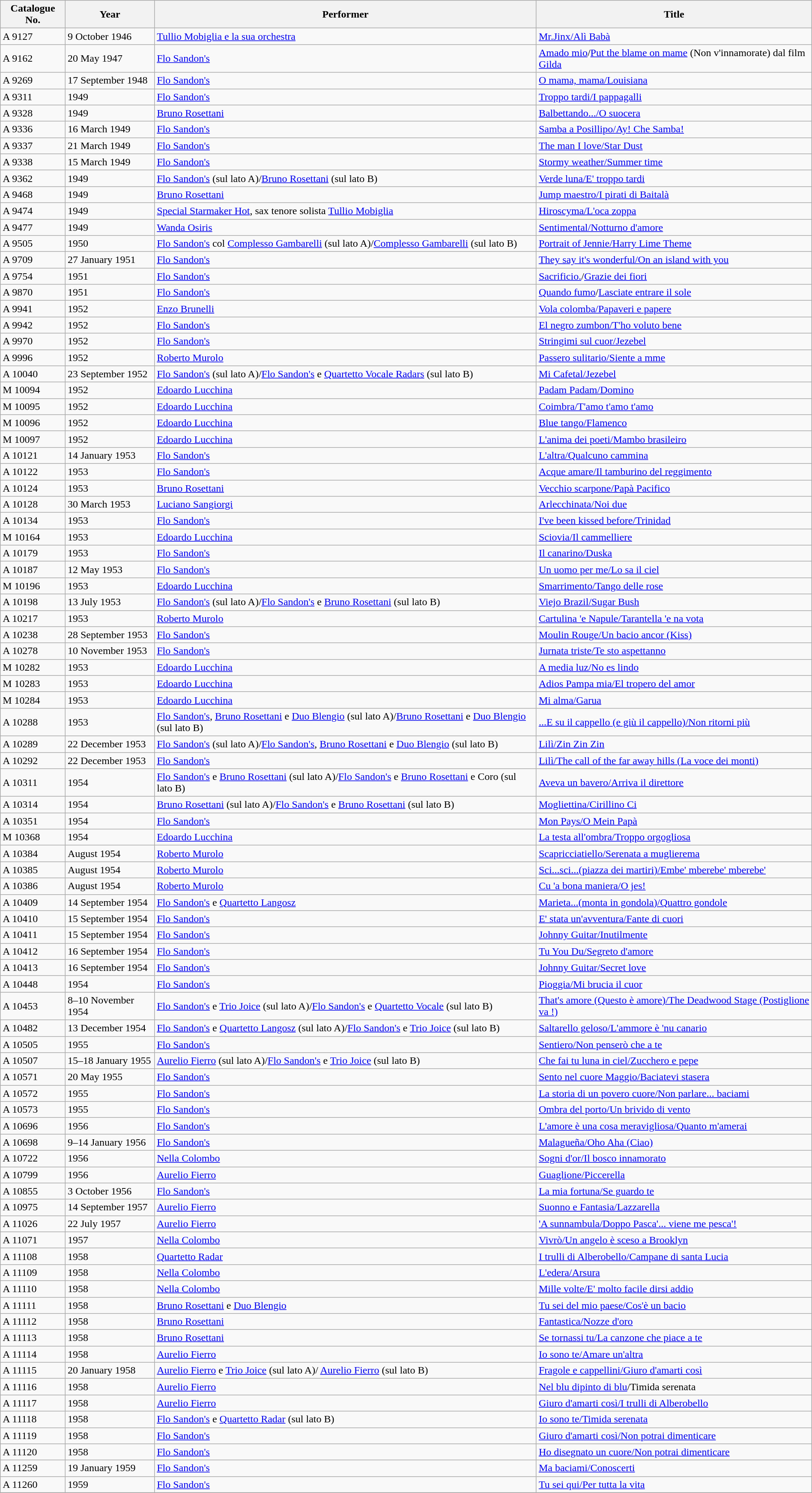<table class="wikitable" style="width:100%;margin:auto;clear:both;">
<tr bgcolor="#EFEFEF">
<th>Catalogue No.</th>
<th>Year</th>
<th>Performer</th>
<th>Title</th>
</tr>
<tr>
<td>A 9127</td>
<td>9 October 1946</td>
<td><a href='#'>Tullio Mobiglia e la sua orchestra</a></td>
<td><a href='#'>Mr.Jinx/Alì Babà</a></td>
</tr>
<tr>
<td>A 9162</td>
<td>20 May 1947</td>
<td><a href='#'>Flo Sandon's</a></td>
<td><a href='#'>Amado mio</a>/<a href='#'>Put the blame on mame</a> (Non v'innamorate) dal film <a href='#'>Gilda</a></td>
</tr>
<tr>
<td>A 9269</td>
<td>17 September 1948</td>
<td><a href='#'>Flo Sandon's</a></td>
<td><a href='#'>O mama, mama/Louisiana</a></td>
</tr>
<tr>
<td>A 9311</td>
<td>1949</td>
<td><a href='#'>Flo Sandon's</a></td>
<td><a href='#'>Troppo tardi/I pappagalli</a></td>
</tr>
<tr>
<td>A 9328</td>
<td>1949</td>
<td><a href='#'>Bruno Rosettani</a></td>
<td><a href='#'>Balbettando.../O suocera</a></td>
</tr>
<tr>
<td>A 9336</td>
<td>16 March 1949</td>
<td><a href='#'>Flo Sandon's</a></td>
<td><a href='#'>Samba a Posillipo/Ay! Che Samba!</a></td>
</tr>
<tr>
<td>A 9337</td>
<td>21 March 1949</td>
<td><a href='#'>Flo Sandon's</a></td>
<td><a href='#'>The man I love/Star Dust</a></td>
</tr>
<tr>
<td>A 9338</td>
<td>15 March 1949</td>
<td><a href='#'>Flo Sandon's</a></td>
<td><a href='#'>Stormy weather/Summer time</a></td>
</tr>
<tr>
<td>A 9362</td>
<td>1949</td>
<td><a href='#'>Flo Sandon's</a> (sul lato A)/<a href='#'>Bruno Rosettani</a> (sul lato B)</td>
<td><a href='#'>Verde luna/E' troppo tardi</a></td>
</tr>
<tr>
<td>A 9468</td>
<td>1949</td>
<td><a href='#'>Bruno Rosettani</a></td>
<td><a href='#'>Jump maestro/I pirati di Baitalà</a></td>
</tr>
<tr>
<td>A 9474</td>
<td>1949</td>
<td><a href='#'>Special Starmaker Hot</a>, sax tenore solista <a href='#'>Tullio Mobiglia</a></td>
<td><a href='#'>Hiroscyma/L'oca zoppa</a></td>
</tr>
<tr>
<td>A 9477</td>
<td>1949</td>
<td><a href='#'>Wanda Osiris</a></td>
<td><a href='#'>Sentimental/Notturno d'amore</a></td>
</tr>
<tr>
<td>A 9505</td>
<td>1950</td>
<td><a href='#'>Flo Sandon's</a> col <a href='#'>Complesso Gambarelli</a> (sul lato A)/<a href='#'>Complesso Gambarelli</a> (sul lato B)</td>
<td><a href='#'>Portrait of Jennie/Harry Lime Theme</a></td>
</tr>
<tr>
<td>A 9709</td>
<td>27 January 1951</td>
<td><a href='#'>Flo Sandon's</a></td>
<td><a href='#'>They say it's wonderful/On an island with you</a></td>
</tr>
<tr>
<td>A 9754</td>
<td>1951</td>
<td><a href='#'>Flo Sandon's</a></td>
<td><a href='#'>Sacrificio.</a>/<a href='#'>Grazie dei fiori</a></td>
</tr>
<tr>
<td>A 9870</td>
<td>1951</td>
<td><a href='#'>Flo Sandon's</a></td>
<td><a href='#'>Quando fumo</a>/<a href='#'>Lasciate entrare il sole</a></td>
</tr>
<tr>
<td>A 9941</td>
<td>1952</td>
<td><a href='#'>Enzo Brunelli</a></td>
<td><a href='#'>Vola colomba/Papaveri e papere</a></td>
</tr>
<tr>
<td>A 9942</td>
<td>1952</td>
<td><a href='#'>Flo Sandon's</a></td>
<td><a href='#'>El negro zumbon/T'ho voluto bene</a></td>
</tr>
<tr>
<td>A 9970</td>
<td>1952</td>
<td><a href='#'>Flo Sandon's</a></td>
<td><a href='#'>Stringimi sul cuor/Jezebel</a></td>
</tr>
<tr>
<td>A 9996</td>
<td>1952</td>
<td><a href='#'>Roberto Murolo</a></td>
<td><a href='#'>Passero sulitario/Siente a mme</a></td>
</tr>
<tr>
<td>A 10040</td>
<td>23 September 1952</td>
<td><a href='#'>Flo Sandon's</a> (sul lato A)/<a href='#'>Flo Sandon's</a> e <a href='#'>Quartetto Vocale Radars</a> (sul lato B)</td>
<td><a href='#'>Mi Cafetal/Jezebel</a></td>
</tr>
<tr>
<td>M 10094</td>
<td>1952</td>
<td><a href='#'>Edoardo Lucchina</a></td>
<td><a href='#'>Padam Padam/Domino</a></td>
</tr>
<tr>
<td>M 10095</td>
<td>1952</td>
<td><a href='#'>Edoardo Lucchina</a></td>
<td><a href='#'>Coimbra/T'amo t'amo t'amo</a></td>
</tr>
<tr>
<td>M 10096</td>
<td>1952</td>
<td><a href='#'>Edoardo Lucchina</a></td>
<td><a href='#'>Blue tango/Flamenco</a></td>
</tr>
<tr>
<td>M 10097</td>
<td>1952</td>
<td><a href='#'>Edoardo Lucchina</a></td>
<td><a href='#'>L'anima dei poeti/Mambo brasileiro</a></td>
</tr>
<tr>
<td>A 10121</td>
<td>14 January 1953</td>
<td><a href='#'>Flo Sandon's</a></td>
<td><a href='#'>L'altra/Qualcuno cammina</a></td>
</tr>
<tr>
<td>A 10122</td>
<td>1953</td>
<td><a href='#'>Flo Sandon's</a></td>
<td><a href='#'>Acque amare/Il tamburino del reggimento</a></td>
</tr>
<tr>
<td>A 10124</td>
<td>1953</td>
<td><a href='#'>Bruno Rosettani</a></td>
<td><a href='#'>Vecchio scarpone/Papà Pacifico</a></td>
</tr>
<tr>
<td>A 10128</td>
<td>30 March 1953</td>
<td><a href='#'>Luciano Sangiorgi</a></td>
<td><a href='#'>Arlecchinata/Noi due</a></td>
</tr>
<tr>
<td>A 10134</td>
<td>1953</td>
<td><a href='#'>Flo Sandon's</a></td>
<td><a href='#'>I've been kissed before/Trinidad</a></td>
</tr>
<tr>
<td>M 10164</td>
<td>1953</td>
<td><a href='#'>Edoardo Lucchina</a></td>
<td><a href='#'>Sciovia/Il cammelliere</a></td>
</tr>
<tr>
<td>A 10179</td>
<td>1953</td>
<td><a href='#'>Flo Sandon's</a></td>
<td><a href='#'>Il canarino/Duska</a></td>
</tr>
<tr>
<td>A 10187</td>
<td>12 May 1953</td>
<td><a href='#'>Flo Sandon's</a></td>
<td><a href='#'>Un uomo per me/Lo sa il ciel</a></td>
</tr>
<tr>
<td>M 10196</td>
<td>1953</td>
<td><a href='#'>Edoardo Lucchina</a></td>
<td><a href='#'>Smarrimento/Tango delle rose</a></td>
</tr>
<tr>
<td>A 10198</td>
<td>13 July 1953</td>
<td><a href='#'>Flo Sandon's</a> (sul lato A)/<a href='#'>Flo Sandon's</a> e <a href='#'>Bruno Rosettani</a> (sul lato B)</td>
<td><a href='#'>Viejo Brazil/Sugar Bush</a></td>
</tr>
<tr>
<td>A 10217</td>
<td>1953</td>
<td><a href='#'>Roberto Murolo</a></td>
<td><a href='#'>Cartulina 'e Napule/Tarantella 'e na vota</a></td>
</tr>
<tr>
<td>A 10238</td>
<td>28 September 1953</td>
<td><a href='#'>Flo Sandon's</a></td>
<td><a href='#'>Moulin Rouge/Un bacio ancor (Kiss)</a></td>
</tr>
<tr>
<td>A 10278</td>
<td>10 November 1953</td>
<td><a href='#'>Flo Sandon's</a></td>
<td><a href='#'>Jurnata triste/Te sto aspettanno</a></td>
</tr>
<tr>
<td>M 10282</td>
<td>1953</td>
<td><a href='#'>Edoardo Lucchina</a></td>
<td><a href='#'>A media luz/No es lindo</a></td>
</tr>
<tr>
<td>M 10283</td>
<td>1953</td>
<td><a href='#'>Edoardo Lucchina</a></td>
<td><a href='#'>Adios Pampa mia/El tropero del amor</a></td>
</tr>
<tr>
<td>M 10284</td>
<td>1953</td>
<td><a href='#'>Edoardo Lucchina</a></td>
<td><a href='#'>Mi alma/Garua</a></td>
</tr>
<tr>
<td>A 10288</td>
<td>1953</td>
<td><a href='#'>Flo Sandon's</a>, <a href='#'>Bruno Rosettani</a> e <a href='#'>Duo Blengio</a> (sul lato A)/<a href='#'>Bruno Rosettani</a> e <a href='#'>Duo Blengio</a> (sul lato B)</td>
<td><a href='#'>...E su il cappello (e giù il cappello)/Non ritorni più</a></td>
</tr>
<tr>
<td>A 10289</td>
<td>22 December 1953</td>
<td><a href='#'>Flo Sandon's</a> (sul lato A)/<a href='#'>Flo Sandon's</a>, <a href='#'>Bruno Rosettani</a> e <a href='#'>Duo Blengio</a> (sul lato B)</td>
<td><a href='#'>Lilì/Zin Zin Zin</a></td>
</tr>
<tr>
<td>A 10292</td>
<td>22 December 1953</td>
<td><a href='#'>Flo Sandon's</a></td>
<td><a href='#'>Lilì/The call of the far away hills (La voce dei monti)</a></td>
</tr>
<tr>
<td>A 10311</td>
<td>1954</td>
<td><a href='#'>Flo Sandon's</a> e <a href='#'>Bruno Rosettani</a> (sul lato A)/<a href='#'>Flo Sandon's</a> e <a href='#'>Bruno Rosettani</a> e Coro (sul lato B)</td>
<td><a href='#'>Aveva un bavero/Arriva il direttore</a></td>
</tr>
<tr>
<td>A 10314</td>
<td>1954</td>
<td><a href='#'>Bruno Rosettani</a> (sul lato A)/<a href='#'>Flo Sandon's</a> e <a href='#'>Bruno Rosettani</a> (sul lato B)</td>
<td><a href='#'>Mogliettina/Cirillino Ci</a></td>
</tr>
<tr>
<td>A 10351</td>
<td>1954</td>
<td><a href='#'>Flo Sandon's</a></td>
<td><a href='#'>Mon Pays/O Mein Papà</a></td>
</tr>
<tr>
<td>M 10368</td>
<td>1954</td>
<td><a href='#'>Edoardo Lucchina</a></td>
<td><a href='#'>La testa all'ombra/Troppo orgogliosa</a></td>
</tr>
<tr>
<td>A 10384</td>
<td>August 1954</td>
<td><a href='#'>Roberto Murolo</a></td>
<td><a href='#'>Scapricciatiello/Serenata a muglierema</a></td>
</tr>
<tr>
<td>A 10385</td>
<td>August 1954</td>
<td><a href='#'>Roberto Murolo</a></td>
<td><a href='#'>Sci...sci...(piazza dei martiri)/Embe' mberebe' mberebe'</a></td>
</tr>
<tr>
<td>A 10386</td>
<td>August 1954</td>
<td><a href='#'>Roberto Murolo</a></td>
<td><a href='#'>Cu 'a bona maniera/O jes!</a></td>
</tr>
<tr>
<td>A 10409</td>
<td>14 September 1954</td>
<td><a href='#'>Flo Sandon's</a> e <a href='#'>Quartetto Langosz</a></td>
<td><a href='#'>Marieta...(monta in gondola)/Quattro gondole</a></td>
</tr>
<tr>
<td>A 10410</td>
<td>15 September 1954</td>
<td><a href='#'>Flo Sandon's</a></td>
<td><a href='#'>E' stata un'avventura/Fante di cuori</a></td>
</tr>
<tr>
<td>A 10411</td>
<td>15 September 1954</td>
<td><a href='#'>Flo Sandon's</a></td>
<td><a href='#'>Johnny Guitar/Inutilmente</a></td>
</tr>
<tr>
<td>A 10412</td>
<td>16 September 1954</td>
<td><a href='#'>Flo Sandon's</a></td>
<td><a href='#'>Tu You Du/Segreto d'amore</a></td>
</tr>
<tr>
<td>A 10413</td>
<td>16 September 1954</td>
<td><a href='#'>Flo Sandon's</a></td>
<td><a href='#'>Johnny Guitar/Secret love</a></td>
</tr>
<tr>
<td>A 10448</td>
<td>1954</td>
<td><a href='#'>Flo Sandon's</a></td>
<td><a href='#'>Pioggia/Mi brucia il cuor</a></td>
</tr>
<tr>
<td>A 10453</td>
<td>8–10 November 1954</td>
<td><a href='#'>Flo Sandon's</a> e <a href='#'>Trio Joice</a> (sul lato A)/<a href='#'>Flo Sandon's</a> e <a href='#'>Quartetto Vocale</a> (sul lato B)</td>
<td><a href='#'>That's amore (Questo è amore)/The Deadwood Stage (Postiglione va !)</a></td>
</tr>
<tr>
<td>A 10482</td>
<td>13 December 1954</td>
<td><a href='#'>Flo Sandon's</a> e <a href='#'>Quartetto Langosz</a> (sul lato A)/<a href='#'>Flo Sandon's</a> e <a href='#'>Trio Joice</a> (sul lato B)</td>
<td><a href='#'>Saltarello geloso/L'ammore è 'nu canario</a></td>
</tr>
<tr>
<td>A 10505</td>
<td>1955</td>
<td><a href='#'>Flo Sandon's</a></td>
<td><a href='#'>Sentiero/Non penserò che a te</a></td>
</tr>
<tr>
<td>A 10507</td>
<td>15–18 January 1955</td>
<td><a href='#'>Aurelio Fierro</a> (sul lato A)/<a href='#'>Flo Sandon's</a> e <a href='#'>Trio Joice</a> (sul lato B)</td>
<td><a href='#'>Che fai tu luna in ciel/Zucchero e pepe</a></td>
</tr>
<tr>
<td>A 10571</td>
<td>20 May 1955</td>
<td><a href='#'>Flo Sandon's</a></td>
<td><a href='#'>Sento nel cuore Maggio/Baciatevi stasera</a></td>
</tr>
<tr>
<td>A 10572</td>
<td>1955</td>
<td><a href='#'>Flo Sandon's</a></td>
<td><a href='#'>La storia di un povero cuore/Non parlare... baciami</a></td>
</tr>
<tr>
<td>A 10573</td>
<td>1955</td>
<td><a href='#'>Flo Sandon's</a></td>
<td><a href='#'>Ombra del porto/Un brivido di vento</a></td>
</tr>
<tr>
<td>A 10696</td>
<td>1956</td>
<td><a href='#'>Flo Sandon's</a></td>
<td><a href='#'>L'amore è una cosa meravigliosa/Quanto m'amerai</a></td>
</tr>
<tr>
<td>A 10698</td>
<td>9–14 January 1956</td>
<td><a href='#'>Flo Sandon's</a></td>
<td><a href='#'>Malagueña/Oho Aha (Ciao)</a></td>
</tr>
<tr>
<td>A 10722</td>
<td>1956</td>
<td><a href='#'>Nella Colombo</a></td>
<td><a href='#'>Sogni d'or/Il bosco innamorato</a></td>
</tr>
<tr>
<td>A 10799</td>
<td>1956</td>
<td><a href='#'>Aurelio Fierro</a></td>
<td><a href='#'>Guaglione/Piccerella</a></td>
</tr>
<tr>
<td>A 10855</td>
<td>3 October 1956</td>
<td><a href='#'>Flo Sandon's</a></td>
<td><a href='#'>La mia fortuna/Se guardo te</a></td>
</tr>
<tr>
<td>A 10975</td>
<td>14 September 1957</td>
<td><a href='#'>Aurelio Fierro</a></td>
<td><a href='#'>Suonno e Fantasia/Lazzarella</a></td>
</tr>
<tr>
<td>A 11026</td>
<td>22 July 1957</td>
<td><a href='#'>Aurelio Fierro</a></td>
<td><a href='#'>'A sunnambula/Doppo Pasca'... viene me pesca'!</a></td>
</tr>
<tr>
<td>A 11071</td>
<td>1957</td>
<td><a href='#'>Nella Colombo</a></td>
<td><a href='#'>Vivrò/Un angelo è sceso a Brooklyn</a></td>
</tr>
<tr>
<td>A 11108</td>
<td>1958</td>
<td><a href='#'>Quartetto Radar</a></td>
<td><a href='#'>I trulli di Alberobello/Campane di santa Lucia</a></td>
</tr>
<tr>
<td>A 11109</td>
<td>1958</td>
<td><a href='#'>Nella Colombo</a></td>
<td><a href='#'>L'edera/Arsura</a></td>
</tr>
<tr>
<td>A 11110</td>
<td>1958</td>
<td><a href='#'>Nella Colombo</a></td>
<td><a href='#'>Mille volte/E' molto facile dirsi addio</a></td>
</tr>
<tr>
<td>A 11111</td>
<td>1958</td>
<td><a href='#'>Bruno Rosettani</a> e <a href='#'>Duo Blengio</a></td>
<td><a href='#'>Tu sei del mio paese/Cos'è un bacio</a></td>
</tr>
<tr>
<td>A 11112</td>
<td>1958</td>
<td><a href='#'>Bruno Rosettani</a></td>
<td><a href='#'>Fantastica/Nozze d'oro</a></td>
</tr>
<tr>
<td>A 11113</td>
<td>1958</td>
<td><a href='#'>Bruno Rosettani</a></td>
<td><a href='#'>Se tornassi tu/La canzone che piace a te</a></td>
</tr>
<tr>
<td>A 11114</td>
<td>1958</td>
<td><a href='#'>Aurelio Fierro</a></td>
<td><a href='#'>Io sono te/Amare un'altra</a></td>
</tr>
<tr>
<td>A 11115</td>
<td>20 January 1958</td>
<td><a href='#'>Aurelio Fierro</a> e <a href='#'>Trio Joice</a> (sul lato A)/ <a href='#'>Aurelio Fierro</a> (sul lato B)</td>
<td><a href='#'>Fragole e cappellini/Giuro d'amarti così</a></td>
</tr>
<tr>
<td>A 11116</td>
<td>1958</td>
<td><a href='#'>Aurelio Fierro</a></td>
<td><a href='#'>Nel blu dipinto di blu</a>/Timida serenata</td>
</tr>
<tr>
<td>A 11117</td>
<td>1958</td>
<td><a href='#'>Aurelio Fierro</a></td>
<td><a href='#'>Giuro d'amarti così/I trulli di Alberobello</a></td>
</tr>
<tr>
<td>A 11118</td>
<td>1958</td>
<td><a href='#'>Flo Sandon's</a> e <a href='#'>Quartetto Radar</a> (sul lato B)</td>
<td><a href='#'>Io sono te/Timida serenata</a></td>
</tr>
<tr>
<td>A 11119</td>
<td>1958</td>
<td><a href='#'>Flo Sandon's</a></td>
<td><a href='#'>Giuro d'amarti così/Non potrai dimenticare</a></td>
</tr>
<tr>
<td>A 11120</td>
<td>1958</td>
<td><a href='#'>Flo Sandon's</a></td>
<td><a href='#'>Ho disegnato un cuore/Non potrai dimenticare</a></td>
</tr>
<tr>
<td>A 11259</td>
<td>19 January 1959</td>
<td><a href='#'>Flo Sandon's</a></td>
<td><a href='#'>Ma baciami/Conoscerti</a></td>
</tr>
<tr>
<td>A 11260</td>
<td>1959</td>
<td><a href='#'>Flo Sandon's</a></td>
<td><a href='#'>Tu sei qui/Per tutta la vita</a></td>
</tr>
<tr>
</tr>
</table>
